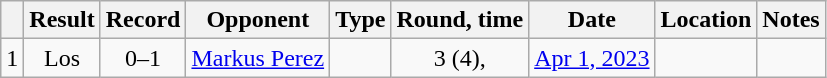<table class="wikitable" style="text-align:center">
<tr>
<th></th>
<th>Result</th>
<th>Record</th>
<th>Opponent</th>
<th>Type</th>
<th>Round, time</th>
<th>Date</th>
<th>Location</th>
<th>Notes</th>
</tr>
<tr>
<td>1</td>
<td>Los</td>
<td>0–1</td>
<td align=left><a href='#'>Markus Perez</a></td>
<td></td>
<td>3 (4), </td>
<td><a href='#'>Apr 1, 2023</a></td>
<td align=left></td>
<td></td>
</tr>
</table>
